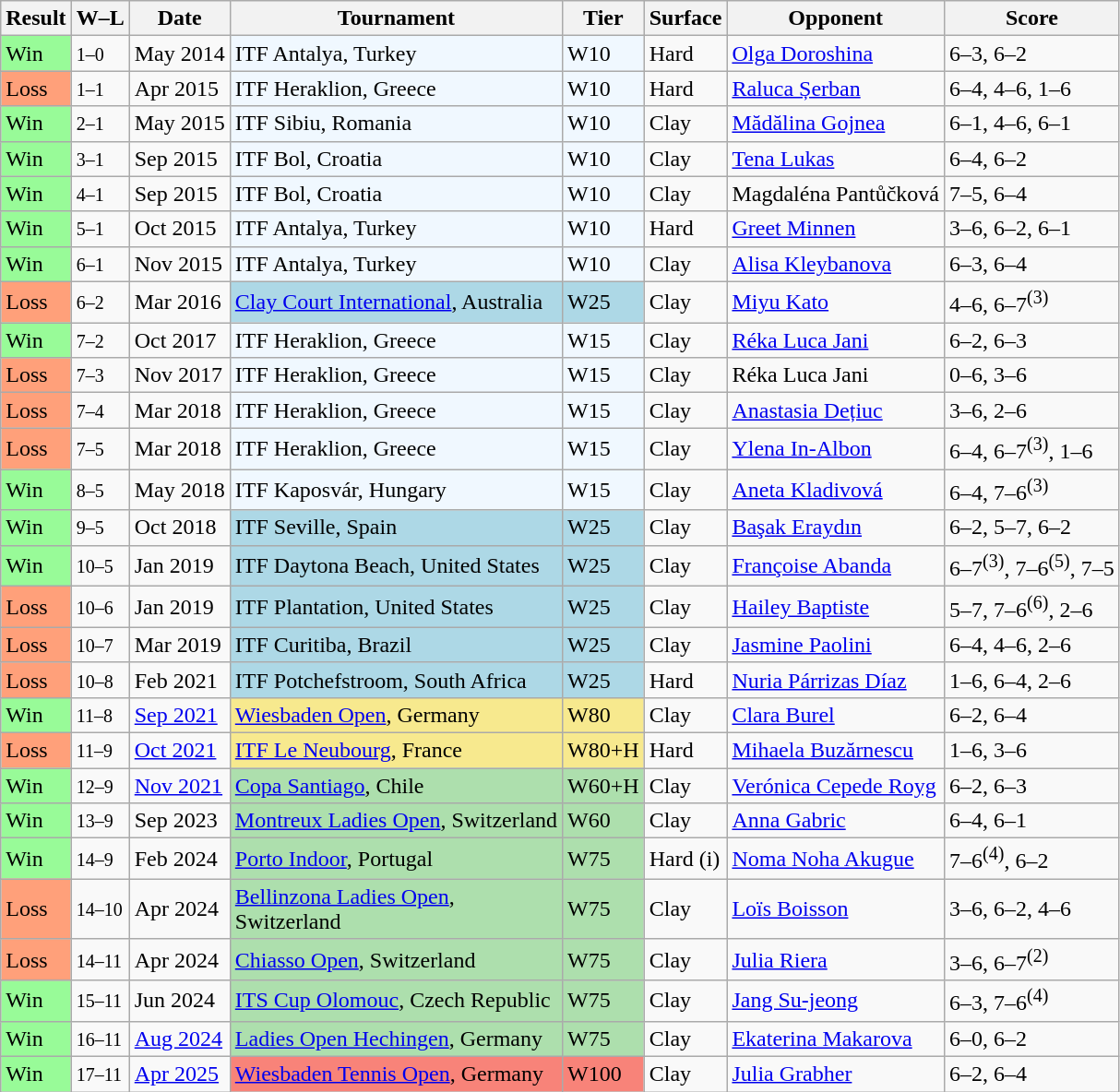<table class="sortable wikitable">
<tr>
<th>Result</th>
<th class="unsortable">W–L</th>
<th>Date</th>
<th>Tournament</th>
<th>Tier</th>
<th>Surface</th>
<th>Opponent</th>
<th class="unsortable">Score</th>
</tr>
<tr>
<td style="background:#98fb98;">Win</td>
<td><small>1–0</small></td>
<td>May 2014</td>
<td style="background:#f0f8ff;">ITF Antalya, Turkey</td>
<td style="background:#f0f8ff;">W10</td>
<td>Hard</td>
<td> <a href='#'>Olga Doroshina</a></td>
<td>6–3, 6–2</td>
</tr>
<tr>
<td style="background:#ffa07a;">Loss</td>
<td><small>1–1</small></td>
<td>Apr 2015</td>
<td style="background:#f0f8ff;">ITF Heraklion, Greece</td>
<td style="background:#f0f8ff;">W10</td>
<td>Hard</td>
<td> <a href='#'>Raluca Șerban</a></td>
<td>6–4, 4–6, 1–6</td>
</tr>
<tr>
<td style="background:#98fb98;">Win</td>
<td><small>2–1</small></td>
<td>May 2015</td>
<td style="background:#f0f8ff;">ITF Sibiu, Romania</td>
<td style="background:#f0f8ff;">W10</td>
<td>Clay</td>
<td> <a href='#'>Mădălina Gojnea</a></td>
<td>6–1, 4–6, 6–1</td>
</tr>
<tr>
<td style="background:#98fb98;">Win</td>
<td><small>3–1</small></td>
<td>Sep 2015</td>
<td style="background:#f0f8ff;">ITF Bol, Croatia</td>
<td style="background:#f0f8ff;">W10</td>
<td>Clay</td>
<td> <a href='#'>Tena Lukas</a></td>
<td>6–4, 6–2</td>
</tr>
<tr>
<td style="background:#98fb98;">Win</td>
<td><small>4–1</small></td>
<td>Sep 2015</td>
<td style="background:#f0f8ff;">ITF Bol, Croatia</td>
<td style="background:#f0f8ff;">W10</td>
<td>Clay</td>
<td> Magdaléna Pantůčková</td>
<td>7–5, 6–4</td>
</tr>
<tr>
<td style="background:#98fb98;">Win</td>
<td><small>5–1</small></td>
<td>Oct 2015</td>
<td style="background:#f0f8ff;">ITF Antalya, Turkey</td>
<td style="background:#f0f8ff;">W10</td>
<td>Hard</td>
<td> <a href='#'>Greet Minnen</a></td>
<td>3–6, 6–2, 6–1</td>
</tr>
<tr>
<td style="background:#98fb98;">Win</td>
<td><small>6–1</small></td>
<td>Nov 2015</td>
<td style="background:#f0f8ff;">ITF Antalya, Turkey</td>
<td style="background:#f0f8ff;">W10</td>
<td>Clay</td>
<td> <a href='#'>Alisa Kleybanova</a></td>
<td>6–3, 6–4</td>
</tr>
<tr>
<td style="background:#ffa07a;">Loss</td>
<td><small>6–2</small></td>
<td>Mar 2016</td>
<td style="background:lightblue;"><a href='#'>Clay Court International</a>, Australia</td>
<td style="background:lightblue;">W25</td>
<td>Clay</td>
<td> <a href='#'>Miyu Kato</a></td>
<td>4–6, 6–7<sup>(3)</sup></td>
</tr>
<tr>
<td style="background:#98fb98;">Win</td>
<td><small>7–2</small></td>
<td>Oct 2017</td>
<td style="background:#f0f8ff;">ITF Heraklion, Greece</td>
<td style="background:#f0f8ff;">W15</td>
<td>Clay</td>
<td> <a href='#'>Réka Luca Jani</a></td>
<td>6–2, 6–3</td>
</tr>
<tr>
<td style="background:#ffa07a;">Loss</td>
<td><small>7–3</small></td>
<td>Nov 2017</td>
<td style="background:#f0f8ff;">ITF Heraklion, Greece</td>
<td style="background:#f0f8ff;">W15</td>
<td>Clay</td>
<td> Réka Luca Jani</td>
<td>0–6, 3–6</td>
</tr>
<tr>
<td style="background:#ffa07a;">Loss</td>
<td><small>7–4</small></td>
<td>Mar 2018</td>
<td style="background:#f0f8ff;">ITF Heraklion, Greece</td>
<td style="background:#f0f8ff;">W15</td>
<td>Clay</td>
<td> <a href='#'>Anastasia Dețiuc</a></td>
<td>3–6, 2–6</td>
</tr>
<tr>
<td style="background:#ffa07a;">Loss</td>
<td><small>7–5</small></td>
<td>Mar 2018</td>
<td style="background:#f0f8ff;">ITF Heraklion, Greece</td>
<td style="background:#f0f8ff;">W15</td>
<td>Clay</td>
<td> <a href='#'>Ylena In-Albon</a></td>
<td>6–4, 6–7<sup>(3)</sup>, 1–6</td>
</tr>
<tr>
<td style="background:#98fb98;">Win</td>
<td><small>8–5</small></td>
<td>May 2018</td>
<td style="background:#f0f8ff;">ITF Kaposvár, Hungary</td>
<td style="background:#f0f8ff;">W15</td>
<td>Clay</td>
<td> <a href='#'>Aneta Kladivová</a></td>
<td>6–4, 7–6<sup>(3)</sup></td>
</tr>
<tr>
<td style="background:#98fb98;">Win</td>
<td><small>9–5</small></td>
<td>Oct 2018</td>
<td style="background:lightblue;">ITF Seville, Spain</td>
<td style="background:lightblue;">W25</td>
<td>Clay</td>
<td> <a href='#'>Başak Eraydın</a></td>
<td>6–2, 5–7, 6–2</td>
</tr>
<tr>
<td style="background:#98fb98;">Win</td>
<td><small>10–5</small></td>
<td>Jan 2019</td>
<td style="background:lightblue;">ITF Daytona Beach, United States</td>
<td style="background:lightblue;">W25</td>
<td>Clay</td>
<td> <a href='#'>Françoise Abanda</a></td>
<td>6–7<sup>(3)</sup>, 7–6<sup>(5)</sup>, 7–5</td>
</tr>
<tr>
<td style="background:#ffa07a;">Loss</td>
<td><small>10–6</small></td>
<td>Jan 2019</td>
<td style="background:lightblue;">ITF Plantation, United States</td>
<td style="background:lightblue;">W25</td>
<td>Clay</td>
<td> <a href='#'>Hailey Baptiste</a></td>
<td>5–7, 7–6<sup>(6)</sup>, 2–6</td>
</tr>
<tr>
<td style="background:#ffa07a;">Loss</td>
<td><small>10–7</small></td>
<td>Mar 2019</td>
<td style="background:lightblue;">ITF Curitiba, Brazil</td>
<td style="background:lightblue;">W25</td>
<td>Clay</td>
<td> <a href='#'>Jasmine Paolini</a></td>
<td>6–4, 4–6, 2–6</td>
</tr>
<tr>
<td style="background:#ffa07a;">Loss</td>
<td><small>10–8</small></td>
<td>Feb 2021</td>
<td style="background:lightblue;">ITF Potchefstroom, South Africa</td>
<td style="background:lightblue;">W25</td>
<td>Hard</td>
<td> <a href='#'>Nuria Párrizas Díaz</a></td>
<td>1–6, 6–4, 2–6</td>
</tr>
<tr>
<td style="background:#98fb98;">Win</td>
<td><small>11–8</small></td>
<td><a href='#'>Sep 2021</a></td>
<td style="background:#f7e98e;"><a href='#'>Wiesbaden Open</a>, Germany</td>
<td style="background:#f7e98e;">W80</td>
<td>Clay</td>
<td> <a href='#'>Clara Burel</a></td>
<td>6–2, 6–4</td>
</tr>
<tr>
<td style="background:#ffa07a;">Loss</td>
<td><small>11–9</small></td>
<td><a href='#'>Oct 2021</a></td>
<td style="background:#f7e98e;"><a href='#'>ITF Le Neubourg</a>, France</td>
<td style="background:#f7e98e;">W80+H</td>
<td>Hard</td>
<td> <a href='#'>Mihaela Buzărnescu</a></td>
<td>1–6, 3–6</td>
</tr>
<tr>
<td style="background:#98fb98;">Win</td>
<td><small>12–9</small></td>
<td><a href='#'>Nov 2021</a></td>
<td style="background:#addfad"><a href='#'>Copa Santiago</a>, Chile</td>
<td style="background:#addfad">W60+H</td>
<td>Clay</td>
<td> <a href='#'>Verónica Cepede Royg</a></td>
<td>6–2, 6–3</td>
</tr>
<tr>
<td style="background:#98FB98">Win</td>
<td><small>13–9</small></td>
<td>Sep 2023</td>
<td style="background:#addfad"><a href='#'>Montreux Ladies Open</a>, Switzerland</td>
<td style="background:#addfad">W60</td>
<td>Clay</td>
<td> <a href='#'>Anna Gabric</a></td>
<td>6–4, 6–1</td>
</tr>
<tr>
<td style="background:#98FB98">Win</td>
<td><small>14–9</small></td>
<td>Feb 2024</td>
<td style="background:#addfad"><a href='#'>Porto Indoor</a>, Portugal</td>
<td style="background:#addfad">W75</td>
<td>Hard (i)</td>
<td> <a href='#'>Noma Noha Akugue</a></td>
<td>7–6<sup>(4)</sup>, 6–2</td>
</tr>
<tr>
<td style="background:#ffa07a;">Loss</td>
<td><small>14–10</small></td>
<td>Apr 2024</td>
<td style="background:#addfad"><a href='#'>Bellinzona Ladies Open</a>, <br>Switzerland</td>
<td style="background:#addfad">W75</td>
<td>Clay</td>
<td> <a href='#'>Loïs Boisson</a></td>
<td>3–6, 6–2, 4–6</td>
</tr>
<tr>
<td style="background:#ffa07a;">Loss</td>
<td><small>14–11</small></td>
<td>Apr 2024</td>
<td style="background:#addfad"><a href='#'>Chiasso Open</a>, Switzerland</td>
<td style="background:#addfad">W75</td>
<td>Clay</td>
<td> <a href='#'>Julia Riera</a></td>
<td>3–6, 6–7<sup>(2)</sup></td>
</tr>
<tr>
<td style="background:#98FB98">Win</td>
<td><small>15–11</small></td>
<td>Jun 2024</td>
<td style="background:#addfad"><a href='#'>ITS Cup Olomouc</a>, Czech Republic</td>
<td style="background:#addfad">W75</td>
<td>Clay</td>
<td> <a href='#'>Jang Su-jeong</a></td>
<td>6–3, 7–6<sup>(4)</sup></td>
</tr>
<tr>
<td style="background:#98fb98;">Win</td>
<td><small>16–11</small></td>
<td><a href='#'>Aug 2024</a></td>
<td style="background:#addfad;"><a href='#'>Ladies Open Hechingen</a>, Germany</td>
<td style="background:#addfad;">W75</td>
<td>Clay</td>
<td> <a href='#'>Ekaterina Makarova</a></td>
<td>6–0, 6–2</td>
</tr>
<tr>
<td style="background:#98fb98;">Win</td>
<td><small>17–11</small></td>
<td><a href='#'>Apr 2025</a></td>
<td style="background:#f88379;"><a href='#'>Wiesbaden Tennis Open</a>, Germany</td>
<td style="background:#f88379;">W100</td>
<td>Clay</td>
<td> <a href='#'>Julia Grabher</a></td>
<td>6–2, 6–4</td>
</tr>
</table>
